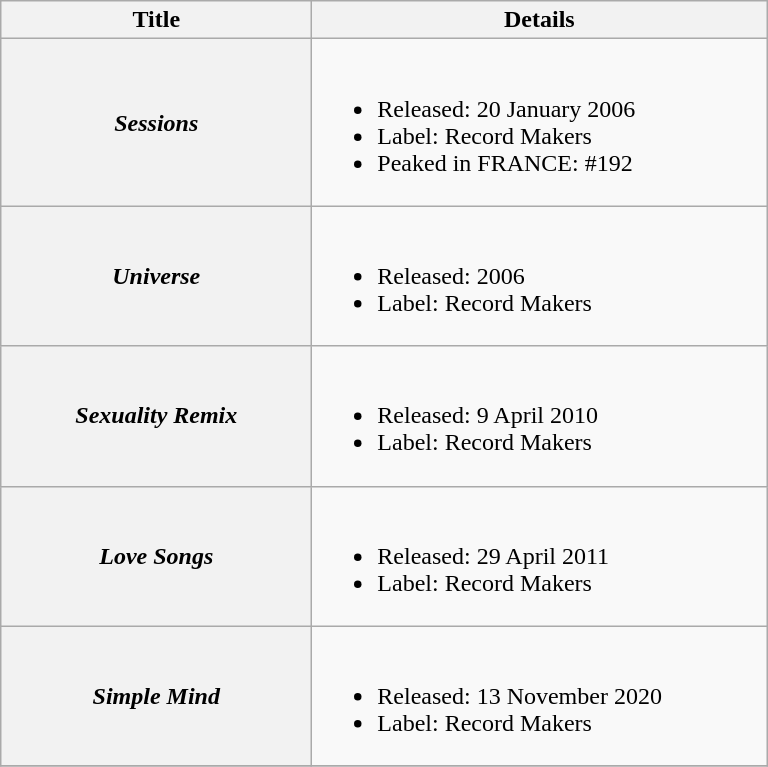<table class="wikitable plainrowheaders">
<tr>
<th style="width:200px;">Title</th>
<th scope="col" style="width:18.5em;">Details</th>
</tr>
<tr>
<th scope="row"><em>Sessions</em></th>
<td><br><ul><li>Released: 20 January 2006</li><li>Label: Record Makers</li><li>Peaked in FRANCE: #192</li></ul></td>
</tr>
<tr>
<th scope="row"><em>Universe</em></th>
<td><br><ul><li>Released: 2006</li><li>Label: Record Makers</li></ul></td>
</tr>
<tr>
<th scope="row"><em>Sexuality Remix</em></th>
<td><br><ul><li>Released: 9 April 2010</li><li>Label: Record Makers</li></ul></td>
</tr>
<tr>
<th scope="row"><em>Love Songs</em></th>
<td><br><ul><li>Released: 29 April 2011</li><li>Label: Record Makers</li></ul></td>
</tr>
<tr>
<th scope="row"><em>Simple Mind</em></th>
<td><br><ul><li>Released: 13 November 2020</li><li>Label: Record Makers</li></ul></td>
</tr>
<tr>
</tr>
</table>
